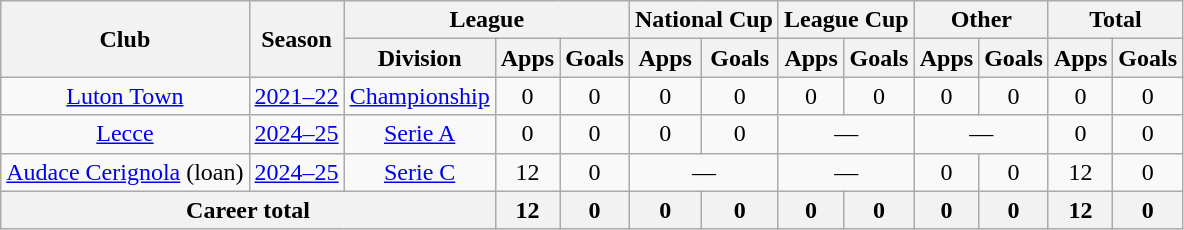<table class="wikitable" style="text-align:center">
<tr>
<th rowspan="2">Club</th>
<th rowspan="2">Season</th>
<th colspan="3">League</th>
<th colspan="2">National Cup</th>
<th colspan="2">League Cup </th>
<th colspan="2">Other</th>
<th colspan="2">Total</th>
</tr>
<tr>
<th>Division</th>
<th>Apps</th>
<th>Goals</th>
<th>Apps</th>
<th>Goals</th>
<th>Apps</th>
<th>Goals</th>
<th>Apps</th>
<th>Goals</th>
<th>Apps</th>
<th>Goals</th>
</tr>
<tr>
<td><a href='#'>Luton Town</a></td>
<td><a href='#'>2021–22</a></td>
<td><a href='#'>Championship</a></td>
<td>0</td>
<td>0</td>
<td>0</td>
<td>0</td>
<td>0</td>
<td>0</td>
<td>0</td>
<td>0</td>
<td>0</td>
<td>0</td>
</tr>
<tr>
<td><a href='#'>Lecce</a></td>
<td><a href='#'>2024–25</a></td>
<td><a href='#'>Serie A</a></td>
<td>0</td>
<td>0</td>
<td>0</td>
<td>0</td>
<td colspan="2">—</td>
<td colspan="2">—</td>
<td>0</td>
<td>0</td>
</tr>
<tr>
<td><a href='#'>Audace Cerignola</a> (loan)</td>
<td><a href='#'>2024–25</a></td>
<td><a href='#'>Serie C</a></td>
<td>12</td>
<td>0</td>
<td colspan="2">—</td>
<td colspan="2">—</td>
<td>0</td>
<td>0</td>
<td>12</td>
<td>0</td>
</tr>
<tr>
<th colspan="3">Career total</th>
<th>12</th>
<th>0</th>
<th>0</th>
<th>0</th>
<th>0</th>
<th>0</th>
<th>0</th>
<th>0</th>
<th>12</th>
<th>0</th>
</tr>
</table>
